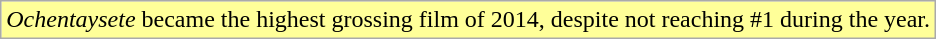<table class="wikitable">
<tr>
<td style="background-color:#FFFF99"><em>Ochentaysete</em> became the highest grossing film of 2014, despite not reaching #1 during the year.</td>
</tr>
</table>
